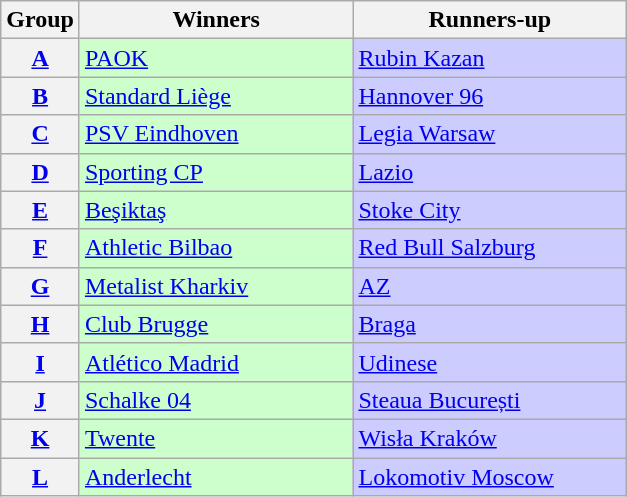<table class="wikitable">
<tr>
<th>Group</th>
<th width=175>Winners</th>
<th width=175>Runners-up</th>
</tr>
<tr>
<th><a href='#'>A</a></th>
<td bgcolor="#ccffcc"> <a href='#'>PAOK</a></td>
<td bgcolor="#ccccff"> <a href='#'>Rubin Kazan</a></td>
</tr>
<tr>
<th><a href='#'>B</a></th>
<td bgcolor="#ccffcc"> <a href='#'>Standard Liège</a></td>
<td bgcolor="#ccccff"> <a href='#'>Hannover 96</a></td>
</tr>
<tr>
<th><a href='#'>C</a></th>
<td bgcolor="#ccffcc"> <a href='#'>PSV Eindhoven</a></td>
<td bgcolor="#ccccff"> <a href='#'>Legia Warsaw</a></td>
</tr>
<tr>
<th><a href='#'>D</a></th>
<td bgcolor="#ccffcc"> <a href='#'>Sporting CP</a></td>
<td bgcolor="#ccccff"> <a href='#'>Lazio</a></td>
</tr>
<tr>
<th><a href='#'>E</a></th>
<td bgcolor="#ccffcc"> <a href='#'>Beşiktaş</a></td>
<td bgcolor="#ccccff"> <a href='#'>Stoke City</a></td>
</tr>
<tr>
<th><a href='#'>F</a></th>
<td bgcolor="#ccffcc"> <a href='#'>Athletic Bilbao</a></td>
<td bgcolor="#ccccff"> <a href='#'>Red Bull Salzburg</a></td>
</tr>
<tr>
<th><a href='#'>G</a></th>
<td bgcolor="#ccffcc"> <a href='#'>Metalist Kharkiv</a></td>
<td bgcolor="#ccccff"> <a href='#'>AZ</a></td>
</tr>
<tr>
<th><a href='#'>H</a></th>
<td bgcolor="#ccffcc"> <a href='#'>Club Brugge</a></td>
<td bgcolor="#ccccff"> <a href='#'>Braga</a></td>
</tr>
<tr>
<th><a href='#'>I</a></th>
<td bgcolor="#ccffcc"> <a href='#'>Atlético Madrid</a></td>
<td bgcolor="#ccccff"> <a href='#'>Udinese</a></td>
</tr>
<tr>
<th><a href='#'>J</a></th>
<td bgcolor="#ccffcc"> <a href='#'>Schalke 04</a></td>
<td bgcolor="#ccccff"> <a href='#'>Steaua București</a></td>
</tr>
<tr>
<th><a href='#'>K</a></th>
<td bgcolor="#ccffcc"> <a href='#'>Twente</a></td>
<td bgcolor="#ccccff"> <a href='#'>Wisła Kraków</a></td>
</tr>
<tr>
<th><a href='#'>L</a></th>
<td bgcolor="#ccffcc"> <a href='#'>Anderlecht</a></td>
<td bgcolor="#ccccff"> <a href='#'>Lokomotiv Moscow</a></td>
</tr>
</table>
